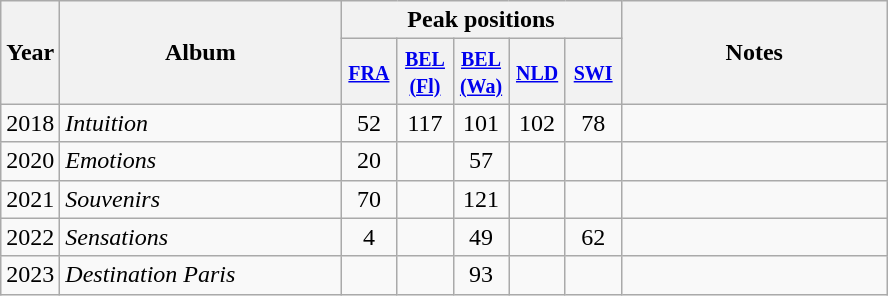<table class="wikitable">
<tr>
<th rowspan="2" style="text-align:center; width:10px;">Year</th>
<th rowspan="2" style="text-align:center; width:180px;">Album</th>
<th colspan="5" style="text-align:center; width:30px;">Peak positions</th>
<th rowspan="2" style="text-align:center; width:170px;">Notes</th>
</tr>
<tr>
<th style="width:30px;"><small><a href='#'>FRA</a></small><br></th>
<th style="width:30px;"><small><a href='#'>BEL <br>(Fl)</a></small><br></th>
<th style="width:30px;"><small><a href='#'>BEL <br>(Wa)</a></small><br></th>
<th style="width:30px;"><small><a href='#'>NLD</a></small><br></th>
<th style="width:30px;"><small><a href='#'>SWI</a></small><br></th>
</tr>
<tr>
<td style="text-align:center;">2018</td>
<td><em>Intuition</em></td>
<td style="text-align:center;">52</td>
<td style="text-align:center;">117</td>
<td style="text-align:center;">101</td>
<td style="text-align:center;">102</td>
<td style="text-align:center;">78</td>
<td></td>
</tr>
<tr>
<td style="text-align:center;">2020</td>
<td><em>Emotions</em></td>
<td style="text-align:center;">20</td>
<td style="text-align:center;"></td>
<td style="text-align:center;">57</td>
<td style="text-align:center;"></td>
<td style="text-align:center;"></td>
<td></td>
</tr>
<tr>
<td style="text-align:center;">2021</td>
<td><em>Souvenirs</em></td>
<td style="text-align:center;">70</td>
<td style="text-align:center;"></td>
<td style="text-align:center;">121</td>
<td style="text-align:center;"></td>
<td style="text-align:center;"></td>
<td></td>
</tr>
<tr>
<td style="text-align:center;">2022</td>
<td><em>Sensations</em></td>
<td style="text-align:center;">4</td>
<td style="text-align:center;"></td>
<td style="text-align:center;">49</td>
<td style="text-align:center;"></td>
<td style="text-align:center;">62</td>
<td></td>
</tr>
<tr>
<td style="text-align:center;">2023</td>
<td><em>Destination Paris</em></td>
<td style="text-align:center;"></td>
<td style="text-align:center;"></td>
<td style="text-align:center;">93</td>
<td style="text-align:center;"></td>
<td style="text-align:center;"></td>
<td></td>
</tr>
</table>
